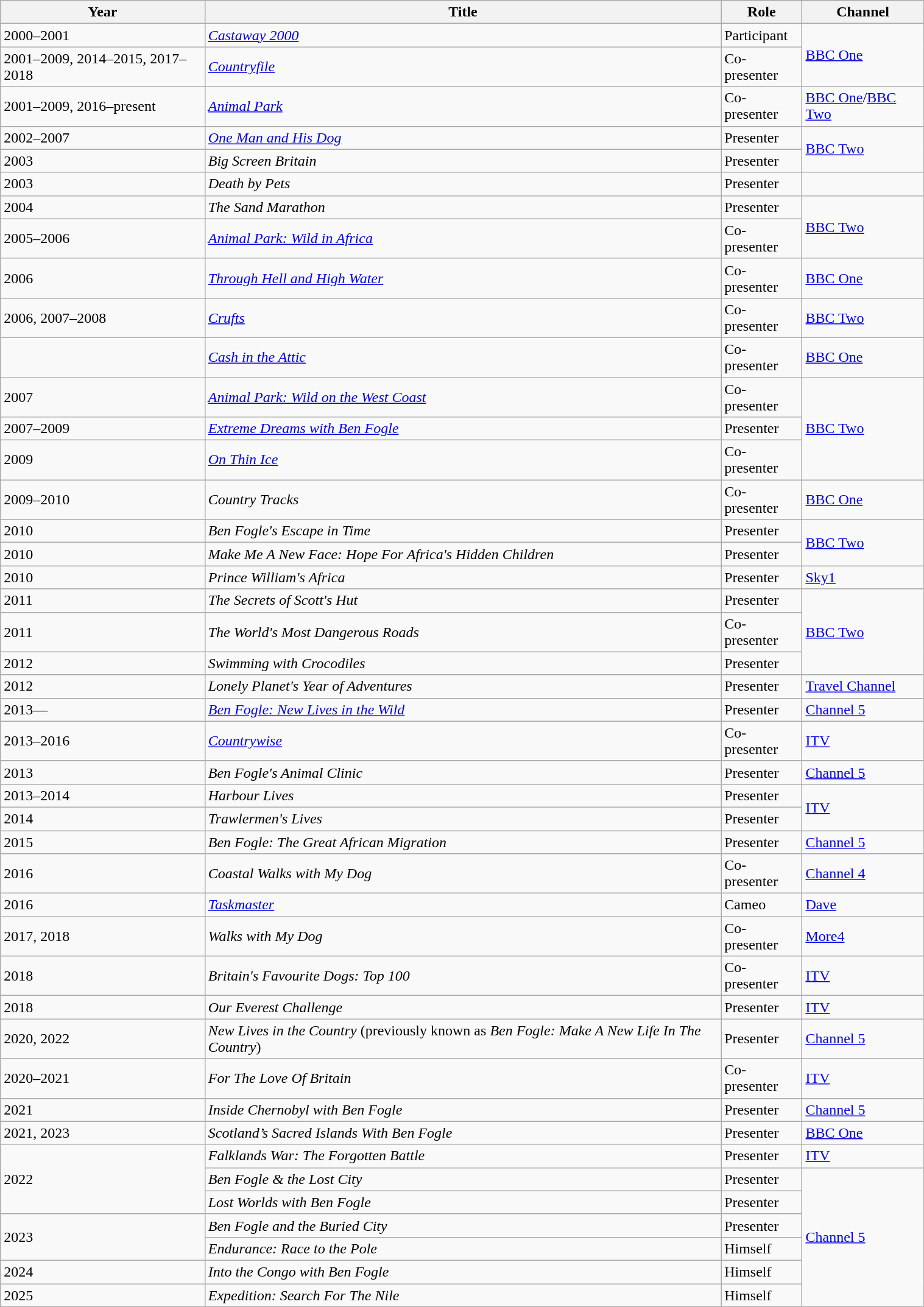<table class="wikitable"  style="width:80%;">
<tr style="text-align:center;">
<th>Year</th>
<th>Title</th>
<th>Role</th>
<th>Channel</th>
</tr>
<tr>
<td>2000–2001</td>
<td><em><a href='#'>Castaway 2000</a></em></td>
<td>Participant</td>
<td rowspan=2><a href='#'>BBC One</a></td>
</tr>
<tr>
<td>2001–2009, 2014–2015, 2017–2018</td>
<td><em><a href='#'>Countryfile</a></em></td>
<td>Co-presenter</td>
</tr>
<tr>
<td>2001–2009, 2016–present</td>
<td><em><a href='#'>Animal Park</a></em></td>
<td>Co-presenter</td>
<td><a href='#'>BBC One</a>/<a href='#'>BBC Two</a></td>
</tr>
<tr>
<td>2002–2007</td>
<td><em><a href='#'>One Man and His Dog</a></em></td>
<td>Presenter</td>
<td rowspan=2><a href='#'>BBC Two</a></td>
</tr>
<tr>
<td>2003</td>
<td><em>Big Screen Britain</em></td>
<td>Presenter</td>
</tr>
<tr>
<td>2003</td>
<td><em>Death by Pets</em></td>
<td>Presenter</td>
<td></td>
</tr>
<tr>
<td>2004</td>
<td><em>The Sand Marathon</em></td>
<td>Presenter</td>
<td rowspan=2><a href='#'>BBC Two</a></td>
</tr>
<tr>
<td>2005–2006</td>
<td><em><a href='#'>Animal Park: Wild in Africa</a></em></td>
<td>Co-presenter</td>
</tr>
<tr>
<td>2006</td>
<td><em><a href='#'>Through Hell and High Water</a></em></td>
<td>Co-presenter</td>
<td><a href='#'>BBC One</a></td>
</tr>
<tr>
<td>2006, 2007–2008</td>
<td><em><a href='#'>Crufts</a></em></td>
<td>Co-presenter</td>
<td><a href='#'>BBC Two</a></td>
</tr>
<tr>
<td></td>
<td><em><a href='#'>Cash in the Attic</a></em></td>
<td>Co-presenter</td>
<td><a href='#'>BBC One</a></td>
</tr>
<tr>
<td>2007</td>
<td><em><a href='#'>Animal Park: Wild on the West Coast</a></em></td>
<td>Co-presenter</td>
<td rowspan=3><a href='#'>BBC Two</a></td>
</tr>
<tr>
<td>2007–2009</td>
<td><em><a href='#'>Extreme Dreams with Ben Fogle</a></em></td>
<td>Presenter</td>
</tr>
<tr>
<td>2009</td>
<td><em><a href='#'>On Thin Ice</a></em></td>
<td>Co-presenter</td>
</tr>
<tr>
<td>2009–2010</td>
<td><em>Country Tracks</em></td>
<td>Co-presenter</td>
<td><a href='#'>BBC One</a></td>
</tr>
<tr>
<td>2010</td>
<td><em>Ben Fogle's Escape in Time</em></td>
<td>Presenter</td>
<td rowspan=2><a href='#'>BBC Two</a></td>
</tr>
<tr>
<td>2010</td>
<td><em>Make Me A New Face: Hope For Africa's Hidden Children</em></td>
<td>Presenter</td>
</tr>
<tr>
<td>2010</td>
<td><em>Prince William's Africa</em></td>
<td>Presenter</td>
<td><a href='#'>Sky1</a></td>
</tr>
<tr>
<td>2011</td>
<td><em>The Secrets of Scott's Hut</em></td>
<td>Presenter</td>
<td rowspan=3><a href='#'>BBC Two</a></td>
</tr>
<tr>
<td>2011</td>
<td><em>The World's Most Dangerous Roads</em></td>
<td>Co-presenter</td>
</tr>
<tr>
<td>2012</td>
<td><em>Swimming with Crocodiles</em></td>
<td>Presenter</td>
</tr>
<tr>
<td>2012</td>
<td><em>Lonely Planet's Year of Adventures</em></td>
<td>Presenter</td>
<td><a href='#'>Travel Channel</a></td>
</tr>
<tr>
<td>2013—</td>
<td><em><a href='#'>Ben Fogle: New Lives in the Wild</a></em></td>
<td>Presenter</td>
<td><a href='#'>Channel 5</a></td>
</tr>
<tr>
<td>2013–2016</td>
<td><em><a href='#'>Countrywise</a></em></td>
<td>Co-presenter</td>
<td><a href='#'>ITV</a></td>
</tr>
<tr>
<td>2013</td>
<td><em>Ben Fogle's Animal Clinic</em></td>
<td>Presenter</td>
<td><a href='#'>Channel 5</a></td>
</tr>
<tr>
<td>2013–2014</td>
<td><em>Harbour Lives</em></td>
<td>Presenter</td>
<td rowspan=2><a href='#'>ITV</a></td>
</tr>
<tr>
<td>2014</td>
<td><em>Trawlermen's Lives</em></td>
<td>Presenter</td>
</tr>
<tr>
<td>2015</td>
<td><em>Ben Fogle: The Great African Migration</em></td>
<td>Presenter</td>
<td><a href='#'>Channel 5</a></td>
</tr>
<tr>
<td>2016</td>
<td><em>Coastal Walks with My Dog</em></td>
<td>Co-presenter</td>
<td><a href='#'>Channel 4</a></td>
</tr>
<tr>
<td>2016</td>
<td><em><a href='#'>Taskmaster</a></em></td>
<td>Cameo</td>
<td><a href='#'>Dave</a></td>
</tr>
<tr>
<td>2017, 2018</td>
<td><em>Walks with My Dog</em></td>
<td>Co-presenter</td>
<td><a href='#'>More4</a></td>
</tr>
<tr>
<td>2018</td>
<td><em>Britain's Favourite Dogs: Top 100</em></td>
<td>Co-presenter</td>
<td><a href='#'>ITV</a></td>
</tr>
<tr>
<td>2018</td>
<td><em>Our Everest Challenge</em></td>
<td>Presenter</td>
<td><a href='#'>ITV</a></td>
</tr>
<tr>
<td>2020, 2022</td>
<td><em>New Lives in the Country</em> (previously known as <em>Ben Fogle: Make A New Life In The Country</em>)</td>
<td>Presenter</td>
<td><a href='#'>Channel 5</a></td>
</tr>
<tr>
<td>2020–2021</td>
<td><em>For The Love Of Britain</em></td>
<td>Co-presenter</td>
<td><a href='#'>ITV</a></td>
</tr>
<tr>
<td>2021</td>
<td><em>Inside Chernobyl with Ben Fogle</em></td>
<td>Presenter</td>
<td><a href='#'>Channel 5</a></td>
</tr>
<tr>
<td>2021, 2023</td>
<td><em>Scotland’s Sacred Islands With Ben Fogle</em></td>
<td>Presenter</td>
<td><a href='#'>BBC One</a></td>
</tr>
<tr>
<td rowspan=3>2022</td>
<td><em>Falklands War: The Forgotten Battle</em></td>
<td>Presenter</td>
<td><a href='#'>ITV</a></td>
</tr>
<tr>
<td><em>Ben Fogle & the Lost City</em></td>
<td>Presenter</td>
<td rowspan=6><a href='#'>Channel 5</a></td>
</tr>
<tr>
<td><em>Lost Worlds with Ben Fogle</em></td>
<td>Presenter</td>
</tr>
<tr>
<td rowspan=2>2023</td>
<td><em>Ben Fogle and the Buried City</em></td>
<td>Presenter</td>
</tr>
<tr>
<td><em>Endurance: Race to the Pole</em></td>
<td>Himself</td>
</tr>
<tr>
<td>2024</td>
<td><em>Into the Congo with Ben Fogle</em></td>
<td>Himself</td>
</tr>
<tr>
<td>2025</td>
<td><em>Expedition: Search For The Nile</em></td>
<td>Himself</td>
</tr>
</table>
